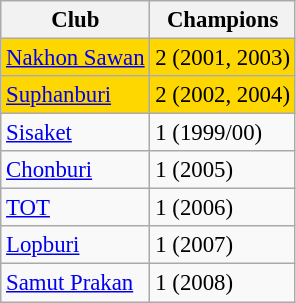<table class="wikitable sortable" style="font-size: 95%;">
<tr>
<th>Club</th>
<th>Champions</th>
</tr>
<tr ! style="background:gold;">
<td><a href='#'>Nakhon Sawan</a></td>
<td>2 (2001, 2003)</td>
</tr>
<tr ! style="background:gold;">
<td><a href='#'>Suphanburi</a></td>
<td>2 (2002, 2004)</td>
</tr>
<tr>
<td><a href='#'>Sisaket</a></td>
<td>1 (1999/00)</td>
</tr>
<tr>
<td><a href='#'>Chonburi</a></td>
<td>1 (2005)</td>
</tr>
<tr>
<td><a href='#'>TOT</a></td>
<td>1 (2006)</td>
</tr>
<tr>
<td><a href='#'>Lopburi</a></td>
<td>1 (2007)</td>
</tr>
<tr>
<td><a href='#'>Samut Prakan</a></td>
<td>1 (2008)</td>
</tr>
</table>
